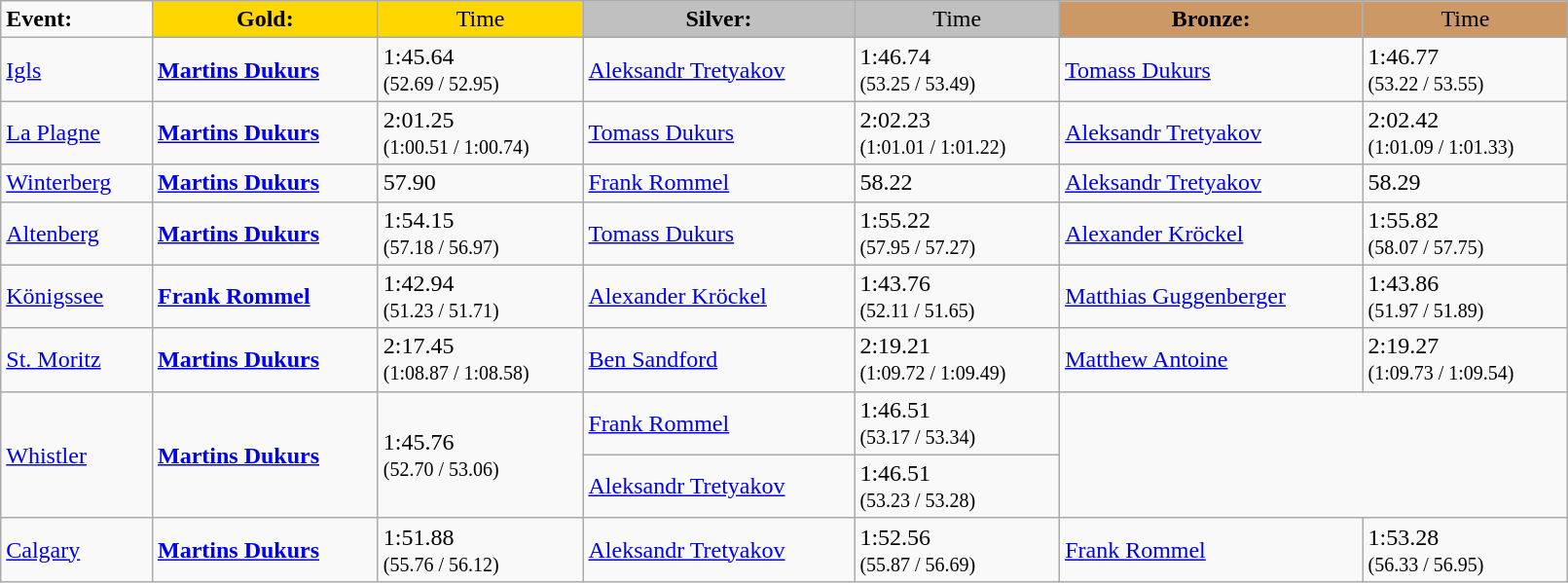<table class="wikitable" width=85%>
<tr>
<td><strong>Event:</strong></td>
<td style="text-align:center;background-color:gold;"><strong>Gold:</strong></td>
<td style="text-align:center;background-color:gold;">Time</td>
<td style="text-align:center;background-color:silver;"><strong>Silver:</strong></td>
<td style="text-align:center;background-color:silver;">Time</td>
<td style="text-align:center;background-color:#CC9966;"><strong>Bronze:</strong></td>
<td style="text-align:center;background-color:#CC9966;">Time</td>
</tr>
<tr>
<td><a href='#'>Igls</a></td>
<td><strong><a href='#'>Martins Dukurs</a></strong><br><small></small></td>
<td>1:45.64 <br><small>(52.69 / 52.95)</small></td>
<td><a href='#'>Aleksandr Tretyakov</a><br><small></small></td>
<td>1:46.74 <br><small>(53.25 / 53.49)</small></td>
<td><a href='#'>Tomass Dukurs</a><br><small></small></td>
<td>1:46.77 <br><small>(53.22 / 53.55)</small></td>
</tr>
<tr>
<td><a href='#'>La Plagne</a></td>
<td><strong><a href='#'>Martins Dukurs</a></strong><br><small></small></td>
<td>2:01.25 <br><small>(1:00.51 / 1:00.74)</small></td>
<td><a href='#'>Tomass Dukurs</a><br><small></small></td>
<td>2:02.23 <br><small>(1:01.01 / 1:01.22)</small></td>
<td><a href='#'>Aleksandr Tretyakov</a><br><small></small></td>
<td>2:02.42 <br><small>(1:01.09 / 1:01.33)</small></td>
</tr>
<tr>
<td><a href='#'>Winterberg</a></td>
<td><strong><a href='#'>Martins Dukurs</a></strong><br><small></small></td>
<td>57.90</td>
<td><a href='#'>Frank Rommel</a><br><small></small></td>
<td>58.22</td>
<td><a href='#'>Aleksandr Tretyakov</a><br><small></small></td>
<td>58.29</td>
</tr>
<tr>
<td><a href='#'>Altenberg</a></td>
<td><strong><a href='#'>Martins Dukurs</a></strong><br><small></small></td>
<td>1:54.15 <br><small>(57.18 / 56.97)</small></td>
<td><a href='#'>Tomass Dukurs</a><br><small></small></td>
<td>1:55.22 <br><small>(57.95 / 57.27)</small></td>
<td><a href='#'>Alexander Kröckel</a><br><small></small></td>
<td>1:55.82 <br><small>(58.07 / 57.75)</small></td>
</tr>
<tr>
<td><a href='#'>Königssee</a></td>
<td><strong><a href='#'>Frank Rommel</a></strong><br><small></small></td>
<td>1:42.94 <br><small>(51.23 / 51.71)</small></td>
<td><a href='#'>Alexander Kröckel</a><br><small></small></td>
<td>1:43.76 <br><small>(52.11 / 51.65)</small></td>
<td><a href='#'>Matthias Guggenberger</a><br><small></small></td>
<td>1:43.86 <br><small>(51.97 / 51.89)</small></td>
</tr>
<tr>
<td><a href='#'>St. Moritz</a></td>
<td><strong><a href='#'>Martins Dukurs</a></strong><br><small></small></td>
<td>2:17.45  <br><small>(1:08.87 / 1:08.58)</small></td>
<td><a href='#'>Ben Sandford</a><br><small></small></td>
<td>2:19.21 <br><small>(1:09.72  / 1:09.49)</small></td>
<td><a href='#'>Matthew Antoine</a><br><small></small></td>
<td>2:19.27 <br><small>(1:09.73 / 1:09.54)</small></td>
</tr>
<tr>
<td rowspan=2><a href='#'>Whistler</a></td>
<td rowspan=2><strong><a href='#'>Martins Dukurs</a></strong><br><small></small></td>
<td rowspan=2>1:45.76  <br><small>(52.70 / 53.06)</small></td>
<td><a href='#'>Frank Rommel</a><br><small></small></td>
<td>1:46.51 <br><small>(53.17 / 53.34)</small></td>
</tr>
<tr>
<td><a href='#'>Aleksandr Tretyakov</a><br><small></small></td>
<td>1:46.51  <br><small>(53.23 / 53.28)</small></td>
</tr>
<tr>
<td><a href='#'>Calgary</a></td>
<td><strong><a href='#'>Martins Dukurs</a></strong><br><small></small></td>
<td>1:51.88 <br><small>(55.76 / 56.12)</small></td>
<td><a href='#'>Aleksandr Tretyakov</a><br><small></small></td>
<td>1:52.56 <br><small>(55.87 / 56.69)</small></td>
<td><a href='#'>Frank Rommel</a><br><small></small></td>
<td>1:53.28 <br><small>(56.33 / 56.95)</small></td>
</tr>
</table>
